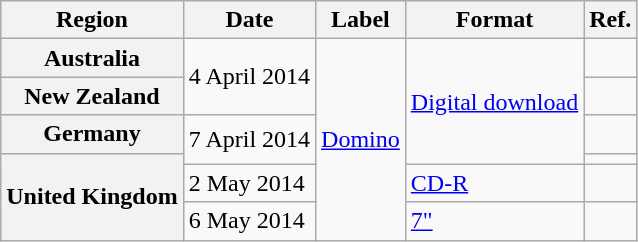<table class="wikitable plainrowheaders">
<tr>
<th scope="col">Region</th>
<th scope="col">Date</th>
<th scope="col">Label</th>
<th scope="col">Format</th>
<th scope="col">Ref.</th>
</tr>
<tr>
<th scope="row">Australia</th>
<td rowspan="2">4 April 2014</td>
<td rowspan="6"><a href='#'>Domino</a></td>
<td rowspan="4"><a href='#'>Digital download</a></td>
<td style="text-align: center;"></td>
</tr>
<tr>
<th scope="row">New Zealand</th>
<td style="text-align: center;"></td>
</tr>
<tr>
<th scope="row">Germany</th>
<td rowspan="2">7 April 2014</td>
<td style="text-align: center;"></td>
</tr>
<tr>
<th scope="row" rowspan="3">United Kingdom</th>
<td style="text-align: center;"></td>
</tr>
<tr>
<td>2 May 2014</td>
<td><a href='#'>CD-R</a></td>
<td style="text-align: center;"></td>
</tr>
<tr>
<td>6 May 2014</td>
<td><a href='#'>7"</a></td>
<td style="text-align: center;"></td>
</tr>
</table>
